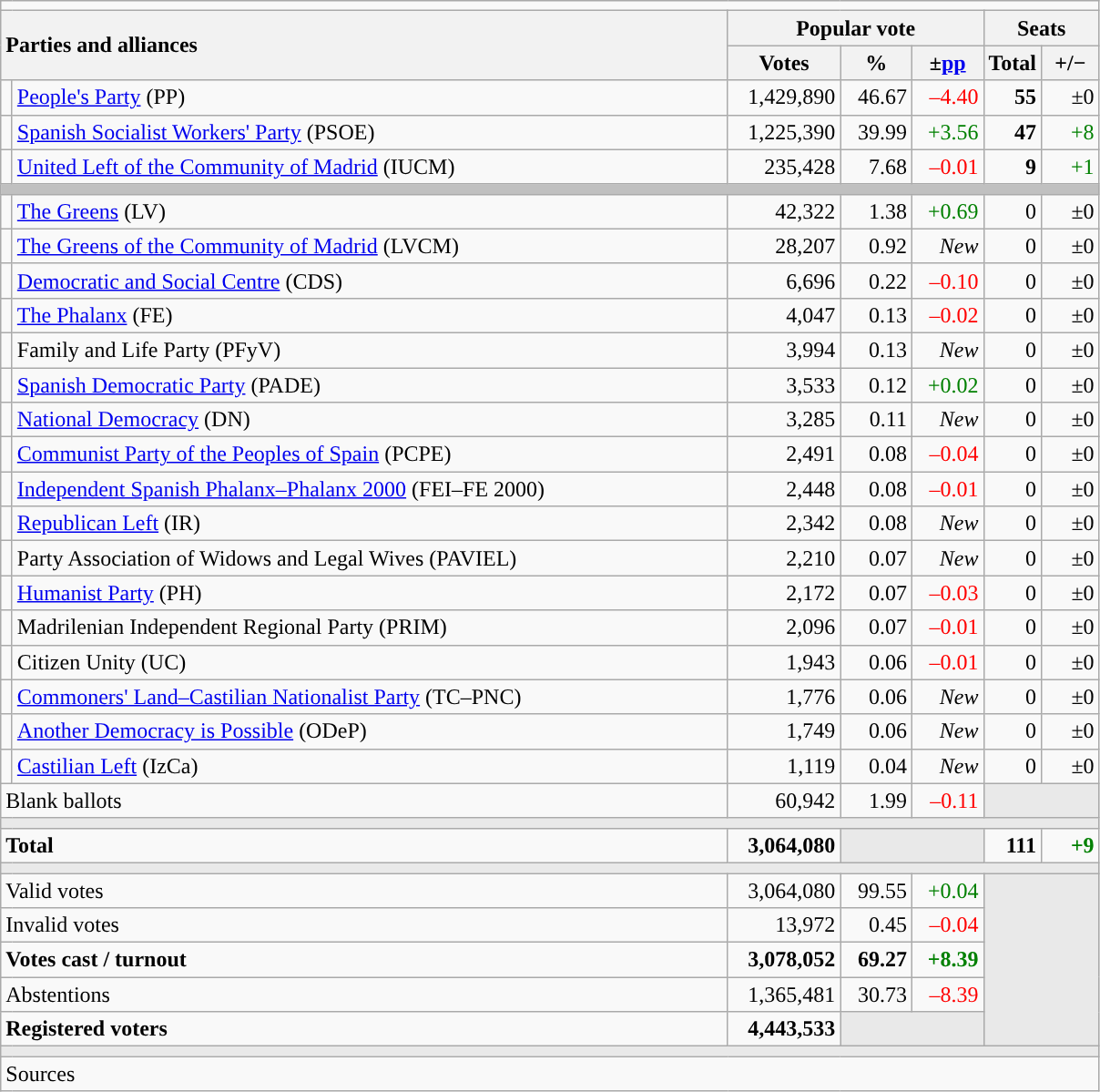<table class="wikitable" style="text-align:right;">
<tr>
<td colspan="7"></td>
</tr>
<tr>
<th style="text-align:left;" rowspan="2" colspan="2" width="525">Parties and alliances</th>
<th colspan="3">Popular vote</th>
<th colspan="2">Seats</th>
</tr>
<tr>
<th width="75">Votes</th>
<th width="45">%</th>
<th width="45">±<a href='#'>pp</a></th>
<th width="35">Total</th>
<th width="35">+/−</th>
</tr>
<tr>
<td width="1" style="color:inherit;background:"></td>
<td align="left"><a href='#'>People's Party</a> (PP)</td>
<td>1,429,890</td>
<td>46.67</td>
<td style="color:red;">–4.40</td>
<td><strong>55</strong></td>
<td>±0</td>
</tr>
<tr>
<td style="color:inherit;background:"></td>
<td align="left"><a href='#'>Spanish Socialist Workers' Party</a> (PSOE)</td>
<td>1,225,390</td>
<td>39.99</td>
<td style="color:green;">+3.56</td>
<td><strong>47</strong></td>
<td style="color:green;">+8</td>
</tr>
<tr>
<td style="color:inherit;background:"></td>
<td align="left"><a href='#'>United Left of the Community of Madrid</a> (IUCM)</td>
<td>235,428</td>
<td>7.68</td>
<td style="color:red;">–0.01</td>
<td><strong>9</strong></td>
<td style="color:green;">+1</td>
</tr>
<tr>
<td colspan="7" bgcolor="#C0C0C0"></td>
</tr>
<tr>
<td style="color:inherit;background:"></td>
<td align="left"><a href='#'>The Greens</a> (LV)</td>
<td>42,322</td>
<td>1.38</td>
<td style="color:green;">+0.69</td>
<td>0</td>
<td>±0</td>
</tr>
<tr>
<td style="color:inherit;background:"></td>
<td align="left"><a href='#'>The Greens of the Community of Madrid</a> (LVCM)</td>
<td>28,207</td>
<td>0.92</td>
<td><em>New</em></td>
<td>0</td>
<td>±0</td>
</tr>
<tr>
<td style="color:inherit;background:"></td>
<td align="left"><a href='#'>Democratic and Social Centre</a> (CDS)</td>
<td>6,696</td>
<td>0.22</td>
<td style="color:red;">–0.10</td>
<td>0</td>
<td>±0</td>
</tr>
<tr>
<td style="color:inherit;background:"></td>
<td align="left"><a href='#'>The Phalanx</a> (FE)</td>
<td>4,047</td>
<td>0.13</td>
<td style="color:red;">–0.02</td>
<td>0</td>
<td>±0</td>
</tr>
<tr>
<td style="color:inherit;background:"></td>
<td align="left">Family and Life Party (PFyV)</td>
<td>3,994</td>
<td>0.13</td>
<td><em>New</em></td>
<td>0</td>
<td>±0</td>
</tr>
<tr>
<td style="color:inherit;background:"></td>
<td align="left"><a href='#'>Spanish Democratic Party</a> (PADE)</td>
<td>3,533</td>
<td>0.12</td>
<td style="color:green;">+0.02</td>
<td>0</td>
<td>±0</td>
</tr>
<tr>
<td style="color:inherit;background:"></td>
<td align="left"><a href='#'>National Democracy</a> (DN)</td>
<td>3,285</td>
<td>0.11</td>
<td><em>New</em></td>
<td>0</td>
<td>±0</td>
</tr>
<tr>
<td style="color:inherit;background:"></td>
<td align="left"><a href='#'>Communist Party of the Peoples of Spain</a> (PCPE)</td>
<td>2,491</td>
<td>0.08</td>
<td style="color:red;">–0.04</td>
<td>0</td>
<td>±0</td>
</tr>
<tr>
<td style="color:inherit;background:"></td>
<td align="left"><a href='#'>Independent Spanish Phalanx–Phalanx 2000</a> (FEI–FE 2000)</td>
<td>2,448</td>
<td>0.08</td>
<td style="color:red;">–0.01</td>
<td>0</td>
<td>±0</td>
</tr>
<tr>
<td style="color:inherit;background:"></td>
<td align="left"><a href='#'>Republican Left</a> (IR)</td>
<td>2,342</td>
<td>0.08</td>
<td><em>New</em></td>
<td>0</td>
<td>±0</td>
</tr>
<tr>
<td style="color:inherit;background:"></td>
<td align="left">Party Association of Widows and Legal Wives (PAVIEL)</td>
<td>2,210</td>
<td>0.07</td>
<td><em>New</em></td>
<td>0</td>
<td>±0</td>
</tr>
<tr>
<td style="color:inherit;background:"></td>
<td align="left"><a href='#'>Humanist Party</a> (PH)</td>
<td>2,172</td>
<td>0.07</td>
<td style="color:red;">–0.03</td>
<td>0</td>
<td>±0</td>
</tr>
<tr>
<td style="color:inherit;background:"></td>
<td align="left">Madrilenian Independent Regional Party (PRIM)</td>
<td>2,096</td>
<td>0.07</td>
<td style="color:red;">–0.01</td>
<td>0</td>
<td>±0</td>
</tr>
<tr>
<td style="color:inherit;background:"></td>
<td align="left">Citizen Unity (UC)</td>
<td>1,943</td>
<td>0.06</td>
<td style="color:red;">–0.01</td>
<td>0</td>
<td>±0</td>
</tr>
<tr>
<td style="color:inherit;background:"></td>
<td align="left"><a href='#'>Commoners' Land–Castilian Nationalist Party</a> (TC–PNC)</td>
<td>1,776</td>
<td>0.06</td>
<td><em>New</em></td>
<td>0</td>
<td>±0</td>
</tr>
<tr>
<td style="color:inherit;background:"></td>
<td align="left"><a href='#'>Another Democracy is Possible</a> (ODeP)</td>
<td>1,749</td>
<td>0.06</td>
<td><em>New</em></td>
<td>0</td>
<td>±0</td>
</tr>
<tr>
<td style="color:inherit;background:"></td>
<td align="left"><a href='#'>Castilian Left</a> (IzCa)</td>
<td>1,119</td>
<td>0.04</td>
<td><em>New</em></td>
<td>0</td>
<td>±0</td>
</tr>
<tr>
<td align="left" colspan="2">Blank ballots</td>
<td>60,942</td>
<td>1.99</td>
<td style="color:red;">–0.11</td>
<td bgcolor="#E9E9E9" colspan="2"></td>
</tr>
<tr>
<td colspan="7" bgcolor="#E9E9E9"></td>
</tr>
<tr style="font-weight:bold;">
<td align="left" colspan="2">Total</td>
<td>3,064,080</td>
<td bgcolor="#E9E9E9" colspan="2"></td>
<td>111</td>
<td style="color:green;">+9</td>
</tr>
<tr>
<td colspan="7" bgcolor="#E9E9E9"></td>
</tr>
<tr>
<td align="left" colspan="2">Valid votes</td>
<td>3,064,080</td>
<td>99.55</td>
<td style="color:green;">+0.04</td>
<td bgcolor="#E9E9E9" colspan="2" rowspan="5"></td>
</tr>
<tr>
<td align="left" colspan="2">Invalid votes</td>
<td>13,972</td>
<td>0.45</td>
<td style="color:red;">–0.04</td>
</tr>
<tr style="font-weight:bold;">
<td align="left" colspan="2">Votes cast / turnout</td>
<td>3,078,052</td>
<td>69.27</td>
<td style="color:green;">+8.39</td>
</tr>
<tr>
<td align="left" colspan="2">Abstentions</td>
<td>1,365,481</td>
<td>30.73</td>
<td style="color:red;">–8.39</td>
</tr>
<tr style="font-weight:bold;">
<td align="left" colspan="2">Registered voters</td>
<td>4,443,533</td>
<td bgcolor="#E9E9E9" colspan="2"></td>
</tr>
<tr>
<td colspan="7" bgcolor="#E9E9E9"></td>
</tr>
<tr>
<td align="left" colspan="7">Sources</td>
</tr>
</table>
